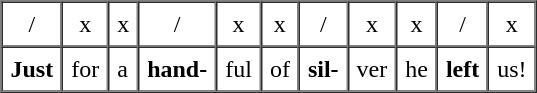<table border=1 cellspacing=0 cellpadding=5>
<tr>
<td style="text-align: center;">/</td>
<td style="text-align: center;">x</td>
<td style="text-align: center;">x</td>
<td style="text-align: center;">/</td>
<td style="text-align: center;">x</td>
<td style="text-align: center;">x</td>
<td style="text-align: center;">/</td>
<td style="text-align: center;">x</td>
<td style="text-align: center;">x</td>
<td style="text-align: center;">/</td>
<td style="text-align: center;">x</td>
</tr>
<tr>
<td><strong>Just</strong></td>
<td>for</td>
<td>a</td>
<td><strong>hand-</strong></td>
<td>ful</td>
<td>of</td>
<td><strong>sil-</strong></td>
<td>ver</td>
<td>he</td>
<td><strong>left</strong></td>
<td>us!</td>
</tr>
</table>
